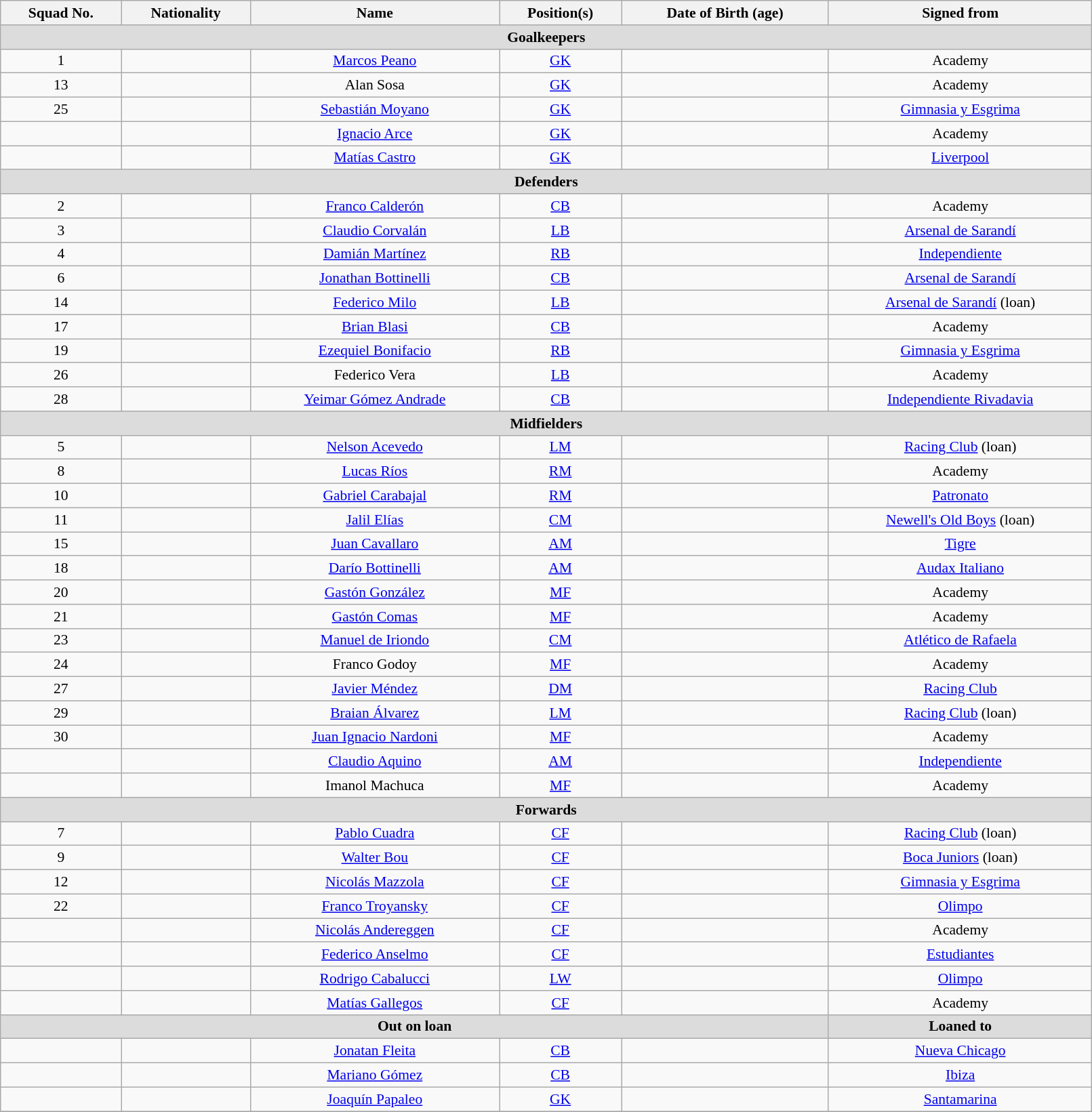<table class="wikitable sortable" style="text-align:center; font-size:90%; width:85%;">
<tr>
<th style="background:#; color:; text-align:center;">Squad No.</th>
<th style="background:#; color:; text-align:center;">Nationality</th>
<th style="background:#; color:; text-align:center;">Name</th>
<th style="background:#; color:; text-align:center;">Position(s)</th>
<th style="background:#; color:; text-align:center;">Date of Birth (age)</th>
<th style="background:#; color:; text-align:center;">Signed from</th>
</tr>
<tr>
<th colspan="6" style="background:#dcdcdc; text-align:center;">Goalkeepers</th>
</tr>
<tr>
<td>1</td>
<td></td>
<td><a href='#'>Marcos Peano</a></td>
<td><a href='#'>GK</a></td>
<td></td>
<td>Academy</td>
</tr>
<tr>
<td>13</td>
<td></td>
<td>Alan Sosa</td>
<td><a href='#'>GK</a></td>
<td></td>
<td>Academy</td>
</tr>
<tr>
<td>25</td>
<td></td>
<td><a href='#'>Sebastián Moyano</a></td>
<td><a href='#'>GK</a></td>
<td></td>
<td> <a href='#'>Gimnasia y Esgrima</a></td>
</tr>
<tr>
<td></td>
<td></td>
<td><a href='#'>Ignacio Arce</a></td>
<td><a href='#'>GK</a></td>
<td></td>
<td>Academy</td>
</tr>
<tr>
<td></td>
<td></td>
<td><a href='#'>Matías Castro</a></td>
<td><a href='#'>GK</a></td>
<td></td>
<td> <a href='#'>Liverpool</a></td>
</tr>
<tr>
<th colspan="7" style="background:#dcdcdc; text-align:center;">Defenders</th>
</tr>
<tr>
<td>2</td>
<td></td>
<td><a href='#'>Franco Calderón</a></td>
<td><a href='#'>CB</a></td>
<td></td>
<td>Academy</td>
</tr>
<tr>
<td>3</td>
<td></td>
<td><a href='#'>Claudio Corvalán</a></td>
<td><a href='#'>LB</a></td>
<td></td>
<td> <a href='#'>Arsenal de Sarandí</a></td>
</tr>
<tr>
<td>4</td>
<td></td>
<td><a href='#'>Damián Martínez</a></td>
<td><a href='#'>RB</a></td>
<td></td>
<td> <a href='#'>Independiente</a></td>
</tr>
<tr>
<td>6</td>
<td></td>
<td><a href='#'>Jonathan Bottinelli</a></td>
<td><a href='#'>CB</a></td>
<td></td>
<td> <a href='#'>Arsenal de Sarandí</a></td>
</tr>
<tr>
<td>14</td>
<td></td>
<td><a href='#'>Federico Milo</a></td>
<td><a href='#'>LB</a></td>
<td></td>
<td> <a href='#'>Arsenal de Sarandí</a> (loan)</td>
</tr>
<tr>
<td>17</td>
<td></td>
<td><a href='#'>Brian Blasi</a></td>
<td><a href='#'>CB</a></td>
<td></td>
<td>Academy</td>
</tr>
<tr>
<td>19</td>
<td></td>
<td><a href='#'>Ezequiel Bonifacio</a></td>
<td><a href='#'>RB</a></td>
<td></td>
<td> <a href='#'>Gimnasia y Esgrima</a></td>
</tr>
<tr>
<td>26</td>
<td></td>
<td>Federico Vera</td>
<td><a href='#'>LB</a></td>
<td></td>
<td>Academy</td>
</tr>
<tr>
<td>28</td>
<td></td>
<td><a href='#'>Yeimar Gómez Andrade</a></td>
<td><a href='#'>CB</a></td>
<td></td>
<td> <a href='#'>Independiente Rivadavia</a></td>
</tr>
<tr>
<th colspan="7" style="background:#dcdcdc; text-align:center;">Midfielders</th>
</tr>
<tr>
<td>5</td>
<td></td>
<td><a href='#'>Nelson Acevedo</a></td>
<td><a href='#'>LM</a></td>
<td></td>
<td> <a href='#'>Racing Club</a> (loan)</td>
</tr>
<tr>
<td>8</td>
<td></td>
<td><a href='#'>Lucas Ríos</a></td>
<td><a href='#'>RM</a></td>
<td></td>
<td>Academy</td>
</tr>
<tr>
<td>10</td>
<td></td>
<td><a href='#'>Gabriel Carabajal</a></td>
<td><a href='#'>RM</a></td>
<td></td>
<td> <a href='#'>Patronato</a></td>
</tr>
<tr>
<td>11</td>
<td></td>
<td><a href='#'>Jalil Elías</a></td>
<td><a href='#'>CM</a></td>
<td></td>
<td> <a href='#'>Newell's Old Boys</a> (loan)</td>
</tr>
<tr>
<td>15</td>
<td></td>
<td><a href='#'>Juan Cavallaro</a></td>
<td><a href='#'>AM</a></td>
<td></td>
<td> <a href='#'>Tigre</a></td>
</tr>
<tr>
<td>18</td>
<td></td>
<td><a href='#'>Darío Bottinelli</a></td>
<td><a href='#'>AM</a></td>
<td></td>
<td> <a href='#'>Audax Italiano</a></td>
</tr>
<tr>
<td>20</td>
<td></td>
<td><a href='#'>Gastón González</a></td>
<td><a href='#'>MF</a></td>
<td></td>
<td>Academy</td>
</tr>
<tr>
<td>21</td>
<td></td>
<td><a href='#'>Gastón Comas</a></td>
<td><a href='#'>MF</a></td>
<td></td>
<td>Academy</td>
</tr>
<tr>
<td>23</td>
<td></td>
<td><a href='#'>Manuel de Iriondo</a></td>
<td><a href='#'>CM</a></td>
<td></td>
<td> <a href='#'>Atlético de Rafaela</a></td>
</tr>
<tr>
<td>24</td>
<td></td>
<td>Franco Godoy</td>
<td><a href='#'>MF</a></td>
<td></td>
<td>Academy</td>
</tr>
<tr>
<td>27</td>
<td></td>
<td><a href='#'>Javier Méndez</a></td>
<td><a href='#'>DM</a></td>
<td></td>
<td> <a href='#'>Racing Club</a></td>
</tr>
<tr>
<td>29</td>
<td></td>
<td><a href='#'>Braian Álvarez</a></td>
<td><a href='#'>LM</a></td>
<td></td>
<td> <a href='#'>Racing Club</a> (loan)</td>
</tr>
<tr>
<td>30</td>
<td></td>
<td><a href='#'>Juan Ignacio Nardoni</a></td>
<td><a href='#'>MF</a></td>
<td></td>
<td>Academy</td>
</tr>
<tr>
<td></td>
<td></td>
<td><a href='#'>Claudio Aquino</a></td>
<td><a href='#'>AM</a></td>
<td></td>
<td> <a href='#'>Independiente</a></td>
</tr>
<tr>
<td></td>
<td></td>
<td>Imanol Machuca</td>
<td><a href='#'>MF</a></td>
<td></td>
<td>Academy</td>
</tr>
<tr>
<th colspan="7" style="background:#dcdcdc; text-align:center;">Forwards</th>
</tr>
<tr>
<td>7</td>
<td></td>
<td><a href='#'>Pablo Cuadra</a></td>
<td><a href='#'>CF</a></td>
<td></td>
<td> <a href='#'>Racing Club</a> (loan)</td>
</tr>
<tr>
<td>9</td>
<td></td>
<td><a href='#'>Walter Bou</a></td>
<td><a href='#'>CF</a></td>
<td></td>
<td> <a href='#'>Boca Juniors</a> (loan)</td>
</tr>
<tr>
<td>12</td>
<td></td>
<td><a href='#'>Nicolás Mazzola</a></td>
<td><a href='#'>CF</a></td>
<td></td>
<td> <a href='#'>Gimnasia y Esgrima</a></td>
</tr>
<tr>
<td>22</td>
<td></td>
<td><a href='#'>Franco Troyansky</a></td>
<td><a href='#'>CF</a></td>
<td></td>
<td> <a href='#'>Olimpo</a></td>
</tr>
<tr>
<td></td>
<td></td>
<td><a href='#'>Nicolás Andereggen</a></td>
<td><a href='#'>CF</a></td>
<td></td>
<td>Academy</td>
</tr>
<tr>
<td></td>
<td></td>
<td><a href='#'>Federico Anselmo</a></td>
<td><a href='#'>CF</a></td>
<td></td>
<td> <a href='#'>Estudiantes</a></td>
</tr>
<tr>
<td></td>
<td></td>
<td><a href='#'>Rodrigo Cabalucci</a></td>
<td><a href='#'>LW</a></td>
<td></td>
<td> <a href='#'>Olimpo</a></td>
</tr>
<tr>
<td></td>
<td></td>
<td><a href='#'>Matías Gallegos</a></td>
<td><a href='#'>CF</a></td>
<td></td>
<td>Academy</td>
</tr>
<tr>
<th colspan="5" style="background:#dcdcdc; text-align:center;">Out on loan</th>
<th colspan="1" style="background:#dcdcdc; text-align:center;">Loaned to</th>
</tr>
<tr>
<td></td>
<td></td>
<td><a href='#'>Jonatan Fleita</a></td>
<td><a href='#'>CB</a></td>
<td></td>
<td> <a href='#'>Nueva Chicago</a></td>
</tr>
<tr>
<td></td>
<td></td>
<td><a href='#'>Mariano Gómez</a></td>
<td><a href='#'>CB</a></td>
<td></td>
<td> <a href='#'>Ibiza</a></td>
</tr>
<tr>
<td></td>
<td></td>
<td><a href='#'>Joaquín Papaleo</a></td>
<td><a href='#'>GK</a></td>
<td></td>
<td> <a href='#'>Santamarina</a></td>
</tr>
<tr>
</tr>
</table>
